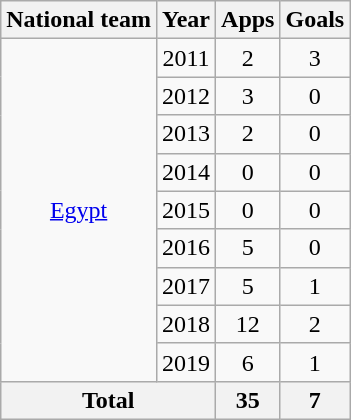<table class="wikitable" style="text-align:center">
<tr>
<th>National team</th>
<th>Year</th>
<th>Apps</th>
<th>Goals</th>
</tr>
<tr>
<td rowspan=9><a href='#'>Egypt</a></td>
<td>2011</td>
<td>2</td>
<td>3</td>
</tr>
<tr>
<td>2012</td>
<td>3</td>
<td>0</td>
</tr>
<tr>
<td>2013</td>
<td>2</td>
<td>0</td>
</tr>
<tr>
<td>2014</td>
<td>0</td>
<td>0</td>
</tr>
<tr>
<td>2015</td>
<td>0</td>
<td>0</td>
</tr>
<tr>
<td>2016</td>
<td>5</td>
<td>0</td>
</tr>
<tr>
<td>2017</td>
<td>5</td>
<td>1</td>
</tr>
<tr>
<td>2018</td>
<td>12</td>
<td>2</td>
</tr>
<tr>
<td>2019</td>
<td>6</td>
<td>1</td>
</tr>
<tr>
<th colspan=2>Total</th>
<th>35</th>
<th>7</th>
</tr>
</table>
